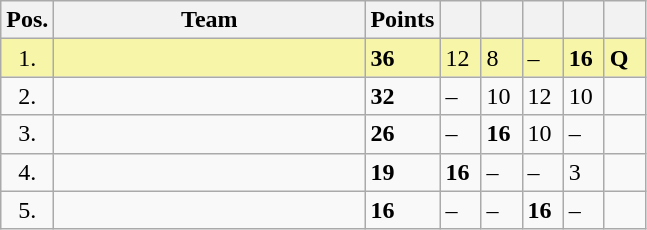<table class="wikitable">
<tr>
<th width=10px>Pos.</th>
<th width=200px>Team</th>
<th width=20px>Points</th>
<th width=20px></th>
<th width=20px></th>
<th width=20px></th>
<th width=20px></th>
<th width=20px></th>
</tr>
<tr style="background:#f7f6a8;">
<td align=center>1.</td>
<td></td>
<td><strong>36</strong></td>
<td>12</td>
<td>8</td>
<td>–</td>
<td><strong>16</strong></td>
<td><strong>Q</strong></td>
</tr>
<tr>
<td align=center>2.</td>
<td></td>
<td><strong>32</strong></td>
<td>–</td>
<td>10</td>
<td>12</td>
<td>10</td>
<td></td>
</tr>
<tr>
<td align=center>3.</td>
<td></td>
<td><strong>26</strong></td>
<td>–</td>
<td><strong>16</strong></td>
<td>10</td>
<td>–</td>
<td></td>
</tr>
<tr>
<td align=center>4.</td>
<td></td>
<td><strong>19</strong></td>
<td><strong>16</strong></td>
<td>–</td>
<td>–</td>
<td>3</td>
<td></td>
</tr>
<tr>
<td align=center>5.</td>
<td></td>
<td><strong>16</strong></td>
<td>–</td>
<td>–</td>
<td><strong>16</strong></td>
<td>–</td>
<td></td>
</tr>
</table>
